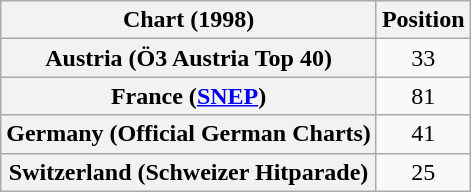<table class="wikitable sortable plainrowheaders">
<tr>
<th scope="col">Chart (1998)</th>
<th scope="col">Position</th>
</tr>
<tr>
<th scope="row">Austria (Ö3 Austria Top 40)</th>
<td align="center">33</td>
</tr>
<tr>
<th scope="row">France (<a href='#'>SNEP</a>)</th>
<td align="center">81</td>
</tr>
<tr>
<th scope="row">Germany (Official German Charts)</th>
<td align="center">41</td>
</tr>
<tr>
<th scope="row">Switzerland (Schweizer Hitparade)</th>
<td align="center">25</td>
</tr>
</table>
